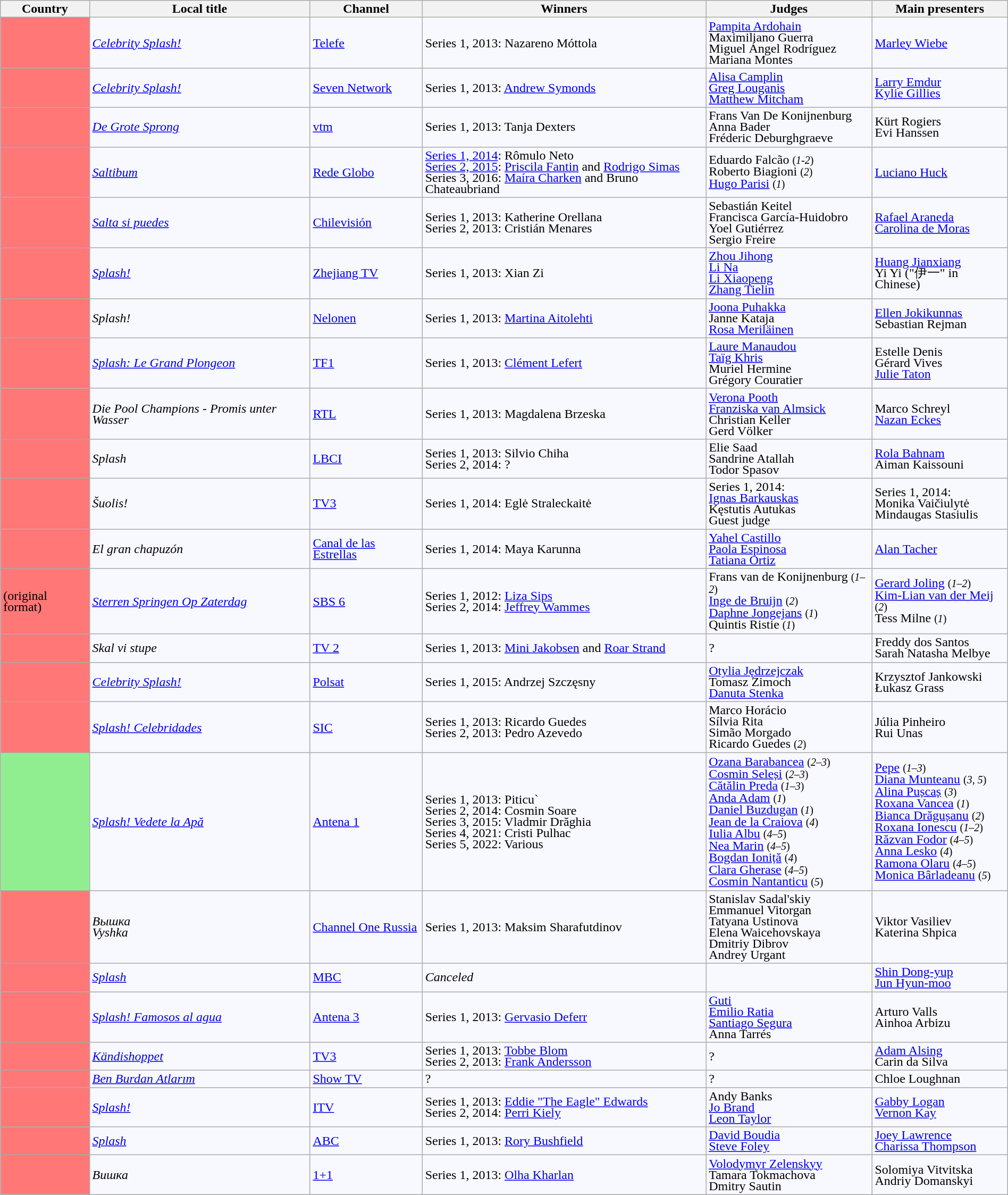<table class="wikitable" style="text-align:left; line-height:14px; background:#F8F8FF; width:100%;">
<tr>
<th>Country</th>
<th>Local title</th>
<th>Channel</th>
<th>Winners</th>
<th>Judges</th>
<th>Main presenters</th>
</tr>
<tr>
<td style="background:#FF7777;"></td>
<td><em><a href='#'>Celebrity Splash!</a></em></td>
<td><a href='#'>Telefe</a></td>
<td>Series 1, 2013: Nazareno Móttola</td>
<td><a href='#'>Pampita Ardohain</a><br>Maximiliano Guerra<br>Miguel Ángel Rodríguez <br>Mariana Montes</td>
<td><a href='#'>Marley Wiebe</a></td>
</tr>
<tr>
<td style="background:#FF7777;" align="left"></td>
<td><em><a href='#'>Celebrity Splash!</a></em></td>
<td><a href='#'>Seven Network</a></td>
<td>Series 1, 2013: <a href='#'>Andrew Symonds</a></td>
<td><a href='#'>Alisa Camplin</a><br><a href='#'>Greg Louganis</a><br><a href='#'>Matthew Mitcham</a></td>
<td><a href='#'>Larry Emdur</a><br><a href='#'>Kylie Gillies</a></td>
</tr>
<tr>
<td style="background:#FF7777;"></td>
<td><em><a href='#'>De Grote Sprong</a></em></td>
<td><a href='#'>vtm</a></td>
<td>Series 1, 2013: Tanja Dexters</td>
<td>Frans Van De Konijnenburg<br>Anna Bader<br>Fréderic Deburghgraeve</td>
<td>Kürt Rogiers<br>Evi Hanssen</td>
</tr>
<tr>
<td style="background:#FF7777;"></td>
<td><em><a href='#'>Saltibum</a></em></td>
<td><a href='#'>Rede Globo</a></td>
<td><a href='#'>Series 1, 2014</a>: Rômulo Neto<br><a href='#'>Series 2, 2015</a>: <a href='#'>Priscila Fantin</a> and <a href='#'>Rodrigo Simas</a><br>Series 3, 2016: <a href='#'>Maíra Charken</a> and Bruno Chateaubriand</td>
<td>Eduardo Falcão <small>(<em>1-2</em>)</small><br> Roberto Biagioni <small>(<em>2</em>)</small><br><a href='#'>Hugo Parisi</a> <small>(<em>1</em>)</small></td>
<td><a href='#'>Luciano Huck</a></td>
</tr>
<tr>
<td style="background:#FF7777;"></td>
<td><em><a href='#'>Salta si puedes</a></em></td>
<td><a href='#'>Chilevisión</a></td>
<td>Series 1, 2013: Katherine Orellana<br>Series 2, 2013: Cristián Menares</td>
<td>Sebastián Keitel<br>Francisca García-Huidobro<br>Yoel Gutiérrez<br>Sergio Freire</td>
<td><a href='#'>Rafael Araneda</a><br><a href='#'>Carolina de Moras</a></td>
</tr>
<tr>
<td style="background:#FF7777;"></td>
<td><em><a href='#'>Splash!</a></em></td>
<td><a href='#'>Zhejiang TV</a></td>
<td>Series 1, 2013: Xian Zi</td>
<td><a href='#'>Zhou Jihong</a><br><a href='#'>Li Na</a><br><a href='#'>Li Xiaopeng</a><br><a href='#'>Zhang Tielin</a></td>
<td><a href='#'>Huang Jianxiang</a><br>Yi Yi ("伊一" in Chinese)</td>
</tr>
<tr>
<td style="background:#FF7777;"></td>
<td><em>Splash!</em></td>
<td><a href='#'>Nelonen</a></td>
<td>Series 1, 2013: <a href='#'>Martina Aitolehti</a></td>
<td><a href='#'>Joona Puhakka</a><br>Janne Kataja<br><a href='#'>Rosa Meriläinen</a></td>
<td><a href='#'>Ellen Jokikunnas</a><br>Sebastian Rejman</td>
</tr>
<tr>
<td style="background:#FF7777;"></td>
<td><em><a href='#'>Splash: Le Grand Plongeon</a></em></td>
<td><a href='#'>TF1</a></td>
<td>Series 1, 2013: <a href='#'>Clément Lefert</a></td>
<td><a href='#'>Laure Manaudou</a><br><a href='#'>Taïg Khris</a><br>Muriel Hermine<br>Grégory Couratier</td>
<td>Estelle Denis<br>Gérard Vives<br><a href='#'>Julie Taton</a></td>
</tr>
<tr>
<td style="background:#FF7777;"></td>
<td><em>Die Pool Champions - Promis unter Wasser</em></td>
<td><a href='#'>RTL</a></td>
<td>Series 1, 2013: Magdalena Brzeska</td>
<td><a href='#'>Verona Pooth</a><br><a href='#'>Franziska van Almsick</a><br>Christian Keller<br>Gerd Völker</td>
<td>Marco Schreyl<br><a href='#'>Nazan Eckes</a></td>
</tr>
<tr>
<td style="background:#FF7777;"></td>
<td><em>Splash</em></td>
<td><a href='#'>LBCI</a></td>
<td>Series 1, 2013: Silvio Chiha<br>Series 2, 2014: ?</td>
<td>Elie Saad<br>Sandrine Atallah<br>Todor Spasov</td>
<td><a href='#'>Rola Bahnam</a><br>Aiman Kaissouni</td>
</tr>
<tr>
<td style="background:#FF7777;"></td>
<td><em>Šuolis!</em></td>
<td><a href='#'>TV3</a></td>
<td>Series 1, 2014: Eglė Straleckaitė<br></td>
<td>Series 1, 2014:<br> <a href='#'>Ignas Barkauskas</a><br>Kęstutis Autukas<br>Guest judge</td>
<td>Series 1, 2014:<br> Monika Vaičiulytė<br>Mindaugas Stasiulis</td>
</tr>
<tr>
<td style="background:#FF7777;"></td>
<td><em>El gran chapuzón</em></td>
<td><a href='#'>Canal de las Estrellas</a></td>
<td>Series 1, 2014: Maya Karunna</td>
<td><a href='#'>Yahel Castillo</a><br><a href='#'>Paola Espinosa</a><br><a href='#'>Tatiana Ortiz</a></td>
<td><a href='#'>Alan Tacher</a></td>
</tr>
<tr>
<td style="background:#FF7777;"> (original format)</td>
<td><em><a href='#'>Sterren Springen Op Zaterdag</a></em></td>
<td><a href='#'>SBS 6</a></td>
<td>Series 1, 2012: <a href='#'>Liza Sips</a><br>Series 2, 2014: <a href='#'>Jeffrey Wammes</a></td>
<td>Frans van de Konijnenburg <small>(<em>1–2</em>)</small><br><a href='#'>Inge de Bruijn</a> <small>(<em>2</em>)</small><br><a href='#'>Daphne Jongejans</a> <small>(<em>1</em>)</small><br>Quintis Ristie <small>(<em>1</em>)</small></td>
<td><a href='#'>Gerard Joling</a> <small>(<em>1–2</em>)</small><br><a href='#'>Kim-Lian van der Meij</a> <small>(<em>2</em>)</small><br>Tess Milne <small>(<em>1</em>)</small></td>
</tr>
<tr>
<td style="background:#FF7777;"></td>
<td><em>Skal vi stupe</em></td>
<td><a href='#'>TV 2</a></td>
<td>Series 1, 2013: <a href='#'>Mini Jakobsen</a> and <a href='#'>Roar Strand</a></td>
<td>?</td>
<td>Freddy dos Santos<br>Sarah Natasha Melbye</td>
</tr>
<tr>
<td style="background:#FF7777;" align="left"></td>
<td><em><a href='#'>Celebrity Splash!</a></em></td>
<td><a href='#'>Polsat</a></td>
<td>Series 1, 2015: Andrzej Szczęsny</td>
<td><a href='#'>Otylia Jędrzejczak</a><br>Tomasz Zimoch<br><a href='#'>Danuta Stenka</a></td>
<td>Krzysztof Jankowski<br>Łukasz Grass</td>
</tr>
<tr>
<td style="background:#FF7777;"></td>
<td><em><a href='#'>Splash! Celebridades</a></em></td>
<td><a href='#'>SIC</a></td>
<td>Series 1, 2013: Ricardo Guedes<br>Series 2, 2013: Pedro Azevedo</td>
<td>Marco Horácio<br>Sílvia Rita<br>Simão Morgado<br>Ricardo Guedes <small>(<em>2</em>)</small></td>
<td>Júlia Pinheiro<br>Rui Unas</td>
</tr>
<tr>
<td style="background:#90EE90;"></td>
<td><em><a href='#'>Splash! Vedete la Apă</a></em></td>
<td><a href='#'>Antena 1</a></td>
<td>Series 1, 2013: Piticu`<br>Series 2, 2014: Cosmin Soare<br>Series 3, 2015: Vladmir Drăghia<br>Series 4, 2021: Cristi Pulhac<br>Series 5, 2022: Various</td>
<td><a href='#'>Ozana Barabancea</a> <small>(<em>2–3</em>)</small><br><a href='#'>Cosmin Seleși</a> <small>(<em>2–3</em>)</small><br><a href='#'>Cătălin Preda</a> <small>(<em>1–3</em>)</small><br> <a href='#'>Anda Adam</a> <small>(<em>1</em>)</small><br><a href='#'>Daniel Buzdugan</a> <small>(<em>1</em>)</small><br><a href='#'>Jean de la Craiova</a> <small>(<em>4</em>)</small><br> <a href='#'>Iulia Albu</a> <small>(<em>4–5</em>)</small><br> <a href='#'>Nea Marin</a> <small>(<em>4–5</em>)</small><br><a href='#'>Bogdan Ioniță</a> <small>(<em>4</em>)</small><br><a href='#'>Clara Gherase</a> <small>(<em>4–5</em>)</small><br><a href='#'>Cosmin Nantanticu</a> <small>(<em>5</em>)</small></td>
<td><a href='#'>Pepe</a> <small>(<em>1–3</em>)</small><br><a href='#'>Diana Munteanu</a> <small>(<em>3, 5</em>)</small><br><a href='#'>Alina Pușcaș</a> <small>(<em>3</em>)</small><br><a href='#'>Roxana Vancea</a> <small>(<em>1</em>)</small><br><a href='#'>Bianca Drăgușanu</a> <small>(<em>2</em>)</small><br><a href='#'>Roxana Ionescu</a> <small>(<em>1–2</em>)</small><br><a href='#'>Răzvan Fodor</a> <small>(<em>4–5</em>)</small><br><a href='#'>Anna Lesko</a> <small>(<em>4</em>)</small><br><a href='#'>Ramona Olaru</a> <small>(<em>4–5</em>)</small><br><a href='#'>Monica Bârladeanu</a> <small>(<em>5</em>)</small></td>
</tr>
<tr>
<td style="background:#FF7777;"></td>
<td><em>Вышка</em><br><em>Vyshka</em></td>
<td><a href='#'>Channel One Russia</a></td>
<td>Series 1, 2013: Maksim Sharafutdinov</td>
<td>Stanislav Sadal'skiy<br>Emmanuel Vitorgan<br>Tatyana Ustinova<br>Elena Waicehovskaya<br>Dmitriy Dibrov<br>Andrey Urgant</td>
<td>Viktor Vasiliev<br>Katerina Shpica</td>
</tr>
<tr>
<td style="background:#FF7777;"></td>
<td><em><a href='#'>Splash</a></em></td>
<td><a href='#'>MBC</a></td>
<td><em>Canceled</em></td>
<td></td>
<td><a href='#'>Shin Dong-yup</a><br> <a href='#'>Jun Hyun-moo</a></td>
</tr>
<tr>
<td style="background:#FF7777;"></td>
<td><em><a href='#'>Splash! Famosos al agua</a></em></td>
<td><a href='#'>Antena 3</a></td>
<td>Series 1, 2013: <a href='#'>Gervasio Deferr</a></td>
<td><a href='#'>Guti</a><br><a href='#'>Emilio Ratia</a><br><a href='#'>Santiago Segura</a><br>Anna Tarrés</td>
<td>Arturo Valls<br>Ainhoa Arbizu</td>
</tr>
<tr>
<td style="background:#FF7777;"></td>
<td><em><a href='#'>Kändishoppet</a></em></td>
<td><a href='#'>TV3</a></td>
<td>Series 1, 2013: <a href='#'>Tobbe Blom</a><br>Series 2, 2013: <a href='#'>Frank Andersson</a></td>
<td>?</td>
<td><a href='#'>Adam Alsing</a><br>Carin da Silva</td>
</tr>
<tr>
<td style="background:#FF7777;"></td>
<td><em><a href='#'>Ben Burdan Atlarım</a></em></td>
<td><a href='#'>Show TV</a></td>
<td>?</td>
<td>?</td>
<td>Chloe Loughnan</td>
</tr>
<tr>
<td style="background:#FF7777;" align="left"></td>
<td><a href='#'><em>Splash!</em></a></td>
<td><a href='#'>ITV</a></td>
<td>Series 1, 2013: <a href='#'>Eddie "The Eagle" Edwards</a><br>Series 2, 2014: <a href='#'>Perri Kiely</a></td>
<td>Andy Banks<br><a href='#'>Jo Brand</a><br><a href='#'>Leon Taylor</a></td>
<td><a href='#'>Gabby Logan</a><br><a href='#'>Vernon Kay</a></td>
</tr>
<tr>
<td style="background:#FF7777;"></td>
<td><a href='#'><em>Splash</em></a></td>
<td><a href='#'>ABC</a></td>
<td>Series 1, 2013: <a href='#'>Rory Bushfield</a></td>
<td><a href='#'>David Boudia</a><br><a href='#'>Steve Foley</a></td>
<td><a href='#'>Joey Lawrence</a><br><a href='#'>Charissa Thompson</a></td>
</tr>
<tr>
<td style="background:#FF7777;"></td>
<td><em>Вишка</em><br></td>
<td><a href='#'>1+1</a></td>
<td>Series 1, 2013: <a href='#'>Olha Kharlan</a></td>
<td><a href='#'>Volodymyr Zelenskyy</a><br>Tamara Tokmachova<br>Dmitry Sautin</td>
<td>Solomiya Vitvitska<br>Andriy Domanskyi</td>
</tr>
</table>
